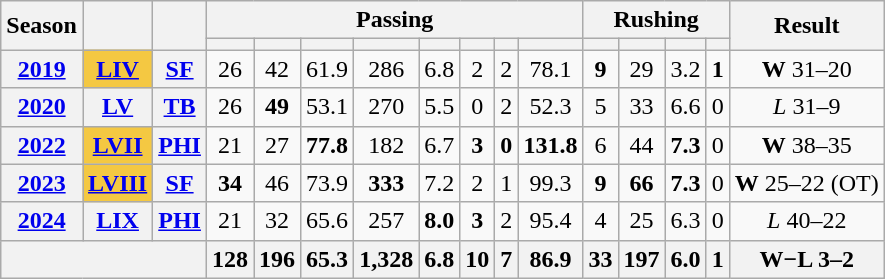<table class="wikitable" style="text-align:center;">
<tr>
<th rowspan="2">Season</th>
<th rowspan="2"></th>
<th rowspan="2"></th>
<th colspan="8">Passing</th>
<th colspan="4">Rushing</th>
<th rowspan="2">Result</th>
</tr>
<tr>
<th></th>
<th></th>
<th></th>
<th></th>
<th></th>
<th></th>
<th></th>
<th></th>
<th></th>
<th></th>
<th></th>
<th></th>
</tr>
<tr>
<th><a href='#'>2019</a></th>
<th style="background:#f4c842;"><a href='#'>LIV</a></th>
<th><a href='#'>SF</a></th>
<td>26</td>
<td>42</td>
<td>61.9</td>
<td>286</td>
<td>6.8</td>
<td>2</td>
<td>2</td>
<td>78.1</td>
<td><strong>9</strong></td>
<td>29</td>
<td>3.2</td>
<td><strong>1</strong></td>
<td><strong>W</strong> 31–20</td>
</tr>
<tr>
<th><a href='#'>2020</a></th>
<th><a href='#'>LV</a></th>
<th><a href='#'>TB</a></th>
<td>26</td>
<td><strong>49</strong></td>
<td>53.1</td>
<td>270</td>
<td>5.5</td>
<td>0</td>
<td>2</td>
<td>52.3</td>
<td>5</td>
<td>33</td>
<td>6.6</td>
<td>0</td>
<td><em>L</em> 31–9</td>
</tr>
<tr>
<th><a href='#'>2022</a></th>
<th style="background:#f4c842;"><a href='#'>LVII</a></th>
<th><a href='#'>PHI</a></th>
<td>21</td>
<td>27</td>
<td><strong>77.8</strong></td>
<td>182</td>
<td>6.7</td>
<td><strong>3</strong></td>
<td><strong>0</strong></td>
<td><strong>131.8</strong></td>
<td>6</td>
<td>44</td>
<td><strong>7.3</strong></td>
<td>0</td>
<td><strong>W</strong> 38–35</td>
</tr>
<tr>
<th><a href='#'>2023</a></th>
<th style="background:#f4c842;"><a href='#'>LVIII</a></th>
<th><a href='#'>SF</a></th>
<td><strong>34</strong></td>
<td>46</td>
<td>73.9</td>
<td><strong>333</strong></td>
<td>7.2</td>
<td>2</td>
<td>1</td>
<td>99.3</td>
<td><strong>9</strong></td>
<td><strong>66</strong></td>
<td><strong>7.3</strong></td>
<td>0</td>
<td><strong>W</strong> 25–22 (OT)</td>
</tr>
<tr>
<th><a href='#'>2024</a></th>
<th><a href='#'>LIX</a></th>
<th><a href='#'>PHI</a></th>
<td>21</td>
<td>32</td>
<td>65.6</td>
<td>257</td>
<td><strong>8.0</strong></td>
<td><strong>3</strong></td>
<td>2</td>
<td>95.4</td>
<td>4</td>
<td>25</td>
<td>6.3</td>
<td>0</td>
<td><em>L</em> 40–22</td>
</tr>
<tr>
<th colspan="3"></th>
<th>128</th>
<th>196</th>
<th>65.3</th>
<th>1,328</th>
<th>6.8</th>
<th>10</th>
<th>7</th>
<th>86.9</th>
<th>33</th>
<th>197</th>
<th>6.0</th>
<th>1</th>
<th>W−L 3–2</th>
</tr>
</table>
